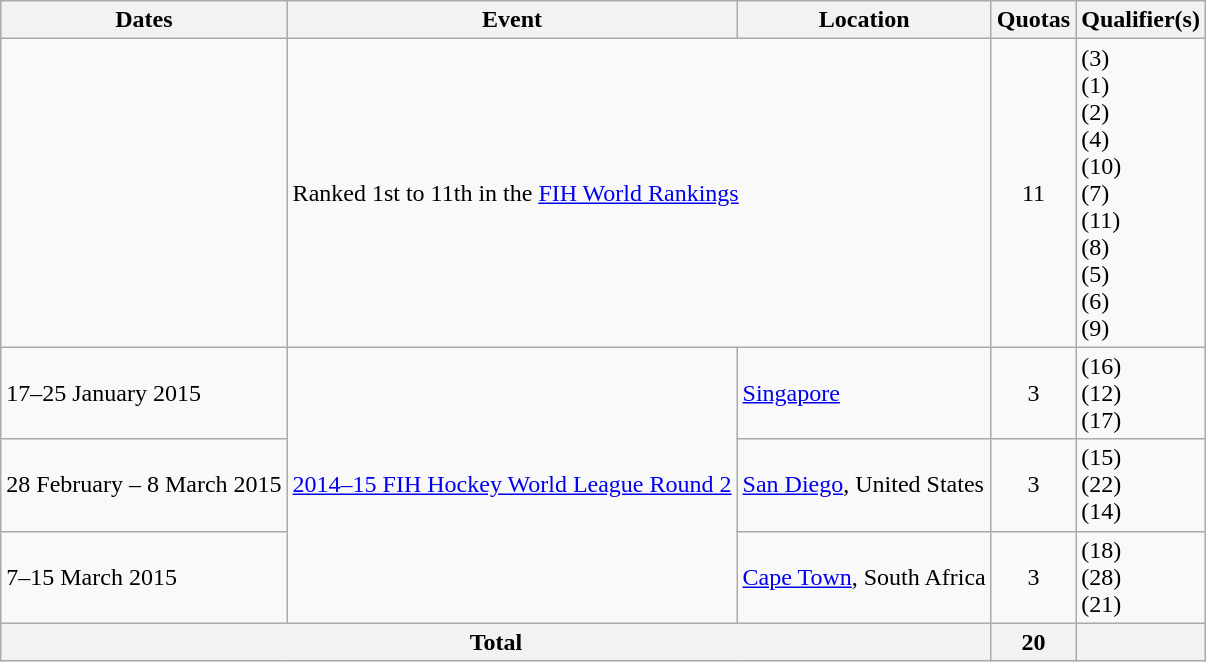<table class=wikitable>
<tr>
<th>Dates</th>
<th>Event</th>
<th>Location</th>
<th>Quotas</th>
<th>Qualifier(s)</th>
</tr>
<tr>
<td></td>
<td colspan=2>Ranked 1st to 11th in the <a href='#'>FIH World Rankings</a></td>
<td align=center>11</td>
<td> (3)<br> (1)<br> (2)<br> (4)<br> (10)<br> (7)<br> (11)<br> (8)<br> (5)<br> (6)<br> (9)</td>
</tr>
<tr>
<td>17–25 January 2015</td>
<td rowspan=3><a href='#'>2014–15 FIH Hockey World League Round 2</a></td>
<td><a href='#'>Singapore</a></td>
<td align=center>3</td>
<td> (16)<br> (12)<br> (17)</td>
</tr>
<tr>
<td>28 February – 8 March 2015</td>
<td><a href='#'>San Diego</a>, United States</td>
<td align=center>3</td>
<td> (15)<br> (22)<br> (14)</td>
</tr>
<tr>
<td>7–15 March 2015</td>
<td><a href='#'>Cape Town</a>, South Africa</td>
<td align=center>3</td>
<td> (18)<br> (28)<br> (21)</td>
</tr>
<tr>
<th colspan="3">Total</th>
<th>20</th>
<th></th>
</tr>
</table>
